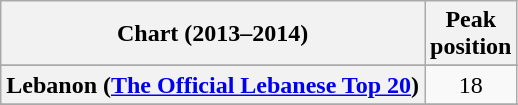<table class="wikitable sortable plainrowheaders" style="text-align:center">
<tr>
<th scope="col">Chart (2013–2014)</th>
<th scope="col">Peak<br>position</th>
</tr>
<tr>
</tr>
<tr>
</tr>
<tr>
</tr>
<tr>
</tr>
<tr>
</tr>
<tr>
</tr>
<tr>
</tr>
<tr>
</tr>
<tr>
<th scope="row">Lebanon (<a href='#'>The Official Lebanese Top 20</a>)</th>
<td>18</td>
</tr>
<tr>
</tr>
<tr>
</tr>
<tr>
</tr>
<tr>
</tr>
<tr>
</tr>
<tr>
</tr>
<tr>
</tr>
</table>
